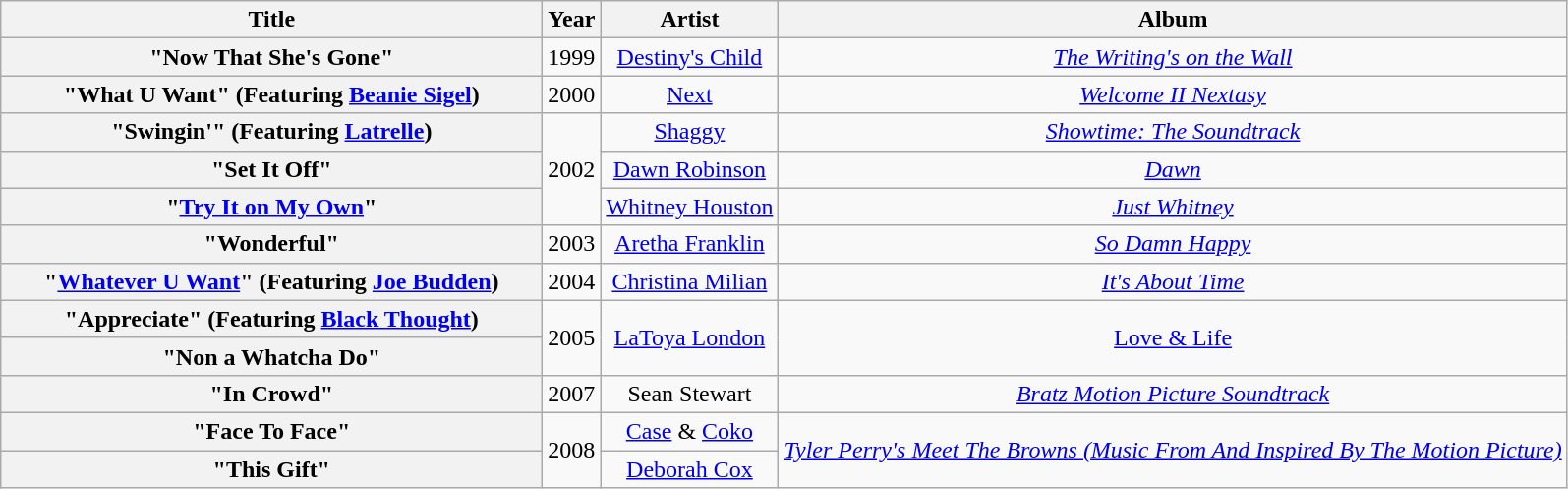<table class="wikitable plainrowheaders" style="text-align:center;">
<tr>
<th scope="col" style="width:22.5em;">Title</th>
<th scope="col">Year</th>
<th scope="col">Artist</th>
<th scope="col">Album</th>
</tr>
<tr>
<th scope="row">"Now That She's Gone"</th>
<td>1999</td>
<td><a href='#'>Destiny's Child</a></td>
<td><em><a href='#'>The Writing's on the Wall</a></em></td>
</tr>
<tr>
<th scope="row">"What U Want" (Featuring <a href='#'>Beanie Sigel</a>)</th>
<td>2000</td>
<td><a href='#'>Next</a></td>
<td><em><a href='#'>Welcome II Nextasy</a></em></td>
</tr>
<tr>
<th scope="row">"Swingin'" (Featuring <a href='#'>Latrelle</a>)</th>
<td rowspan="3">2002</td>
<td><a href='#'>Shaggy</a></td>
<td><em><a href='#'>Showtime: The Soundtrack</a></em></td>
</tr>
<tr>
<th scope="row">"Set It Off"</th>
<td><a href='#'>Dawn Robinson</a></td>
<td><em><a href='#'>Dawn</a></em></td>
</tr>
<tr>
<th scope="row">"<a href='#'>Try It on My Own</a>"</th>
<td><a href='#'>Whitney Houston</a></td>
<td><em><a href='#'>Just Whitney</a></em></td>
</tr>
<tr>
<th scope="row">"Wonderful"</th>
<td>2003</td>
<td><a href='#'>Aretha Franklin</a></td>
<td><em><a href='#'>So Damn Happy</a></em></td>
</tr>
<tr>
<th scope="row">"<a href='#'>Whatever U Want</a>" (Featuring <a href='#'>Joe Budden</a>)</th>
<td>2004</td>
<td><a href='#'>Christina Milian</a></td>
<td><em><a href='#'>It's About Time</a></em></td>
</tr>
<tr>
<th scope="row">"Appreciate" (Featuring <a href='#'>Black Thought</a>)</th>
<td rowspan="2">2005</td>
<td rowspan="2"><a href='#'>LaToya London</a></td>
<td rowspan="2"><a href='#'>Love & Life</a></td>
</tr>
<tr>
<th scope="row">"Non a Whatcha Do"</th>
</tr>
<tr>
<th scope="row">"In Crowd"</th>
<td>2007</td>
<td>Sean Stewart</td>
<td><em><a href='#'>Bratz Motion Picture Soundtrack</a></em></td>
</tr>
<tr>
<th scope="row">"Face To Face"</th>
<td rowspan="2">2008</td>
<td><a href='#'>Case</a> & <a href='#'>Coko</a></td>
<td rowspan="2"><em><a href='#'>Tyler Perry's Meet The Browns (Music From And Inspired By The Motion Picture)</a></em></td>
</tr>
<tr>
<th scope="row">"This Gift"</th>
<td><a href='#'>Deborah Cox</a></td>
</tr>
</table>
